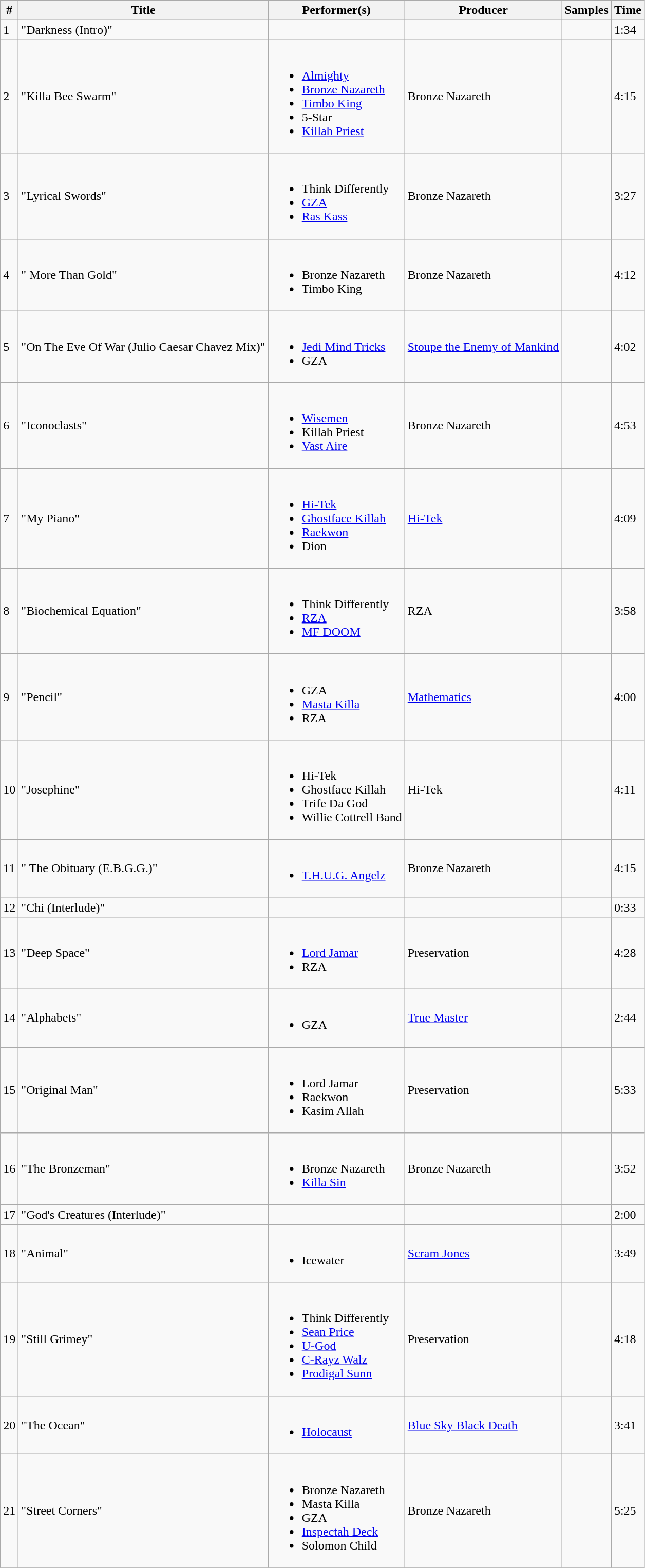<table class="wikitable">
<tr>
<th align="center">#</th>
<th align="center">Title</th>
<th align="center">Performer(s)</th>
<th align="center">Producer</th>
<th align="center">Samples</th>
<th align="center">Time</th>
</tr>
<tr>
<td>1</td>
<td>"Darkness (Intro)"</td>
<td></td>
<td></td>
<td></td>
<td>1:34</td>
</tr>
<tr>
<td>2</td>
<td>"Killa Bee Swarm"</td>
<td><br><ul><li><a href='#'>Almighty</a></li><li><a href='#'>Bronze Nazareth</a></li><li><a href='#'>Timbo King</a></li><li>5-Star</li><li><a href='#'>Killah Priest</a></li></ul></td>
<td>Bronze Nazareth</td>
<td></td>
<td>4:15</td>
</tr>
<tr>
<td>3</td>
<td>"Lyrical Swords"</td>
<td><br><ul><li>Think Differently</li><li><a href='#'>GZA</a></li><li><a href='#'>Ras Kass</a></li></ul></td>
<td>Bronze Nazareth</td>
<td></td>
<td>3:27</td>
</tr>
<tr>
<td>4</td>
<td>" More Than Gold"</td>
<td><br><ul><li>Bronze Nazareth</li><li>Timbo King</li></ul></td>
<td>Bronze Nazareth</td>
<td></td>
<td>4:12</td>
</tr>
<tr>
<td>5</td>
<td>"On The Eve Of War (Julio Caesar Chavez Mix)"</td>
<td><br><ul><li><a href='#'>Jedi Mind Tricks</a></li><li>GZA</li></ul></td>
<td><a href='#'>Stoupe the Enemy of Mankind</a></td>
<td></td>
<td>4:02</td>
</tr>
<tr>
<td>6</td>
<td>"Iconoclasts"</td>
<td><br><ul><li><a href='#'>Wisemen</a></li><li>Killah Priest</li><li><a href='#'>Vast Aire</a></li></ul></td>
<td>Bronze Nazareth</td>
<td></td>
<td>4:53</td>
</tr>
<tr>
<td>7</td>
<td>"My Piano"</td>
<td><br><ul><li><a href='#'>Hi-Tek</a></li><li><a href='#'>Ghostface Killah</a></li><li><a href='#'>Raekwon</a></li><li>Dion</li></ul></td>
<td><a href='#'>Hi-Tek</a></td>
<td></td>
<td>4:09</td>
</tr>
<tr>
<td>8</td>
<td>"Biochemical Equation"</td>
<td><br><ul><li>Think Differently</li><li><a href='#'>RZA</a></li><li><a href='#'>MF DOOM</a></li></ul></td>
<td>RZA</td>
<td></td>
<td>3:58</td>
</tr>
<tr>
<td>9</td>
<td>"Pencil"</td>
<td><br><ul><li>GZA</li><li><a href='#'>Masta Killa</a></li><li>RZA</li></ul></td>
<td><a href='#'>Mathematics</a></td>
<td></td>
<td>4:00</td>
</tr>
<tr>
<td>10</td>
<td>"Josephine"</td>
<td><br><ul><li>Hi-Tek</li><li>Ghostface Killah</li><li>Trife Da God</li><li>Willie Cottrell Band</li></ul></td>
<td>Hi-Tek</td>
<td></td>
<td>4:11</td>
</tr>
<tr>
<td>11</td>
<td>" The Obituary (E.B.G.G.)"</td>
<td><br><ul><li><a href='#'>T.H.U.G. Angelz</a></li></ul></td>
<td>Bronze Nazareth</td>
<td></td>
<td>4:15</td>
</tr>
<tr>
<td>12</td>
<td>"Chi (Interlude)"</td>
<td></td>
<td></td>
<td></td>
<td>0:33</td>
</tr>
<tr>
<td>13</td>
<td>"Deep Space"</td>
<td><br><ul><li><a href='#'>Lord Jamar</a></li><li>RZA</li></ul></td>
<td>Preservation</td>
<td></td>
<td>4:28</td>
</tr>
<tr>
<td>14</td>
<td>"Alphabets"</td>
<td><br><ul><li>GZA</li></ul></td>
<td><a href='#'>True Master</a></td>
<td></td>
<td>2:44</td>
</tr>
<tr>
<td>15</td>
<td>"Original Man"</td>
<td><br><ul><li>Lord Jamar</li><li>Raekwon</li><li>Kasim Allah</li></ul></td>
<td>Preservation</td>
<td></td>
<td>5:33</td>
</tr>
<tr>
<td>16</td>
<td>"The Bronzeman"</td>
<td><br><ul><li>Bronze Nazareth</li><li><a href='#'>Killa Sin</a></li></ul></td>
<td>Bronze Nazareth</td>
<td></td>
<td>3:52</td>
</tr>
<tr>
<td>17</td>
<td>"God's Creatures (Interlude)"</td>
<td></td>
<td></td>
<td></td>
<td>2:00</td>
</tr>
<tr>
<td>18</td>
<td>"Animal"</td>
<td><br><ul><li>Icewater</li></ul></td>
<td><a href='#'>Scram Jones</a></td>
<td></td>
<td>3:49</td>
</tr>
<tr>
<td>19</td>
<td>"Still Grimey"</td>
<td><br><ul><li>Think Differently</li><li><a href='#'>Sean Price</a></li><li><a href='#'>U-God</a></li><li><a href='#'>C-Rayz Walz</a></li><li><a href='#'>Prodigal Sunn</a></li></ul></td>
<td>Preservation</td>
<td></td>
<td>4:18</td>
</tr>
<tr>
<td>20</td>
<td>"The Ocean"</td>
<td><br><ul><li><a href='#'>Holocaust</a></li></ul></td>
<td><a href='#'>Blue Sky Black Death</a></td>
<td></td>
<td>3:41</td>
</tr>
<tr>
<td>21</td>
<td>"Street Corners"</td>
<td><br><ul><li>Bronze Nazareth</li><li>Masta Killa</li><li>GZA</li><li><a href='#'>Inspectah Deck</a></li><li>Solomon Child</li></ul></td>
<td>Bronze Nazareth</td>
<td></td>
<td>5:25</td>
</tr>
<tr>
</tr>
</table>
